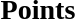<table style="width:100%;">
<tr>
<td style="width:50%; vertical-align:top;"><br><h3>Points</h3>




</td>
</tr>
</table>
